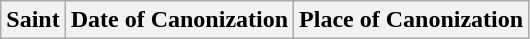<table class="wikitable">
<tr>
<th>Saint</th>
<th>Date of Canonization</th>
<th>Place of Canonization</th>
</tr>
</table>
